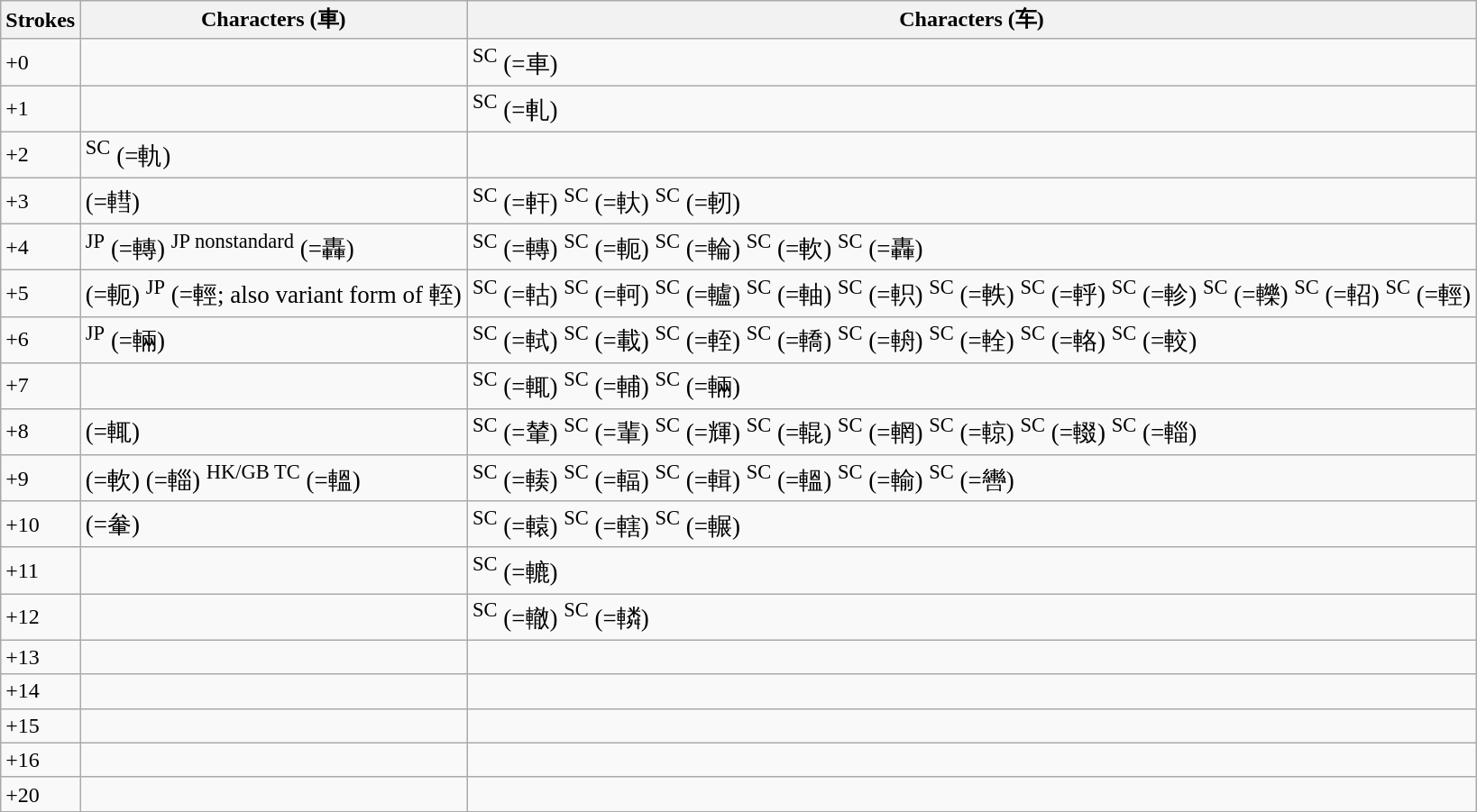<table class="wikitable">
<tr>
<th>Strokes</th>
<th>Characters (車)</th>
<th>Characters (车)</th>
</tr>
<tr>
<td>+0</td>
<td style="font-size: large;" lang="zh-Hant"></td>
<td style="font-size: large;" lang="zh-Hans"><sup>SC</sup> (=車)</td>
</tr>
<tr>
<td>+1</td>
<td style="font-size: large;" lang="zh-Hant"></td>
<td style="font-size: large;" lang="zh-Hans"><sup>SC</sup> (=軋)</td>
</tr>
<tr>
<td>+2</td>
<td style="font-size: large;" lang="zh-Hant">  <sup>SC</sup> (=軌)</td>
</tr>
<tr>
<td>+3</td>
<td style="font-size: large;" lang="zh-Hant"> (=轊)       </td>
<td style="font-size: large;" lang="zh-Hans"><sup>SC</sup> (=軒) <sup>SC</sup> (=軑) <sup>SC</sup> (=軔)</td>
</tr>
<tr>
<td>+4</td>
<td style="font-size: large;" lang="zh-Hant">            <sup>JP</sup> (=轉) <sup>JP nonstandard</sup> (=轟)</td>
<td style="font-size: large;" lang="zh-Hans"><sup>SC</sup> (=轉) <sup>SC</sup> (=軛) <sup>SC</sup> (=輪) <sup>SC</sup> (=軟) <sup>SC</sup> (=轟)</td>
</tr>
<tr>
<td>+5</td>
<td style="font-size: large;" lang="zh-Hant">                  (=軛)       <sup>JP</sup> (=輕; also variant form of 輊)</td>
<td style="font-size: large;" lang="zh-Hans"><sup>SC</sup> (=軲) <sup>SC</sup> (=軻) <sup>SC</sup> (=轤) <sup>SC</sup> (=軸) <sup>SC</sup> (=軹) <sup>SC</sup> (=軼) <sup>SC</sup> (=軤) <sup>SC</sup> (=軫) <sup>SC</sup> (=轢) <sup>SC</sup> (=軺) <sup>SC</sup> (=輕)</td>
</tr>
<tr>
<td>+6</td>
<td style="font-size: large;" lang="zh-Hant">               <sup>JP</sup> (=輛)</td>
<td style="font-size: large;" lang="zh-Hans"><sup>SC</sup> (=軾) <sup>SC</sup> (=載) <sup>SC</sup> (=輊) <sup>SC</sup> (=轎) <sup>SC</sup> (=輈) <sup>SC</sup> (=輇) <sup>SC</sup> (=輅) <sup>SC</sup> (=較)</td>
</tr>
<tr>
<td>+7</td>
<td style="font-size: large;" lang="zh-Hant">        </td>
<td style="font-size: large;" lang="zh-Hans"><sup>SC</sup> (=輒) <sup>SC</sup> (=輔) <sup>SC</sup> (=輛)</td>
</tr>
<tr>
<td>+8</td>
<td style="font-size: large;" lang="zh-Hant">    (=輒)                   </td>
<td style="font-size: large;" lang="zh-Hans"><sup>SC</sup> (=輦) <sup>SC</sup> (=輩) <sup>SC</sup> (=輝) <sup>SC</sup> (=輥) <sup>SC</sup> (=輞) <sup>SC</sup> (=輬) <sup>SC</sup> (=輟) <sup>SC</sup> (=輜)</td>
</tr>
<tr>
<td>+9</td>
<td style="font-size: large;" lang="zh-Hant"> (=軟)              (=輜)  <sup>HK/GB TC</sup> (=轀)</td>
<td style="font-size: large;" lang="zh-Hans"><sup>SC</sup> (=輳) <sup>SC</sup> (=輻) <sup>SC</sup> (=輯) <sup>SC</sup> (=轀) <sup>SC</sup> (=輸) <sup>SC</sup> (=轡)</td>
</tr>
<tr>
<td>+10</td>
<td style="font-size: large;" lang="zh-Hant"> (=軬)        </td>
<td style="font-size: large;" lang="zh-Hans"><sup>SC</sup> (=轅) <sup>SC</sup> (=轄) <sup>SC</sup> (=輾)</td>
</tr>
<tr>
<td>+11</td>
<td style="font-size: large;" lang="zh-Hant">      </td>
<td style="font-size: large;" lang="zh-Hans"><sup>SC</sup> (=轆)</td>
</tr>
<tr>
<td>+12</td>
<td style="font-size: large;" lang="zh-Hant">       </td>
<td style="font-size: large;" lang="zh-Hans"><sup>SC</sup> (=轍) <sup>SC</sup> (=轔)</td>
</tr>
<tr>
<td>+13</td>
<td style="font-size: large;" lang="zh-Hant">     </td>
<td style="font-size: large;" lang="zh-Hans"></td>
</tr>
<tr>
<td>+14</td>
<td style="font-size: large;" lang="zh-Hant">    </td>
<td style="font-size: large;" lang="zh-Hans"></td>
</tr>
<tr>
<td>+15</td>
<td style="font-size: large;" lang="zh-Hant">  </td>
<td style="font-size: large;" lang="zh-Hans"></td>
</tr>
<tr>
<td>+16</td>
<td style="font-size: large;" lang="zh-Hant"> </td>
<td style="font-size: large;" lang="zh-Hans"></td>
</tr>
<tr>
<td>+20</td>
<td style="font-size: large;" lang="zh-Hant"></td>
<td style="font-size: large;" lang="zh-Hans"></td>
</tr>
</table>
